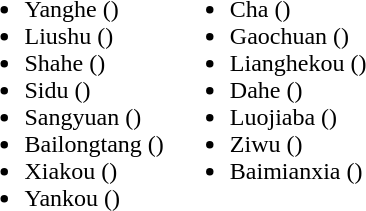<table>
<tr>
<td valign="top"><br><ul><li>Yanghe ()</li><li>Liushu  ()</li><li>Shahe ()</li><li>Sidu ()</li><li>Sangyuan ()</li><li>Bailongtang ()</li><li>Xiakou ()</li><li>Yankou ()</li></ul></td>
<td valign="top"><br><ul><li>Cha ()</li><li>Gaochuan  ()</li><li>Lianghekou ()</li><li>Dahe ()</li><li>Luojiaba ()</li><li>Ziwu ()</li><li>Baimianxia ()</li></ul></td>
</tr>
</table>
